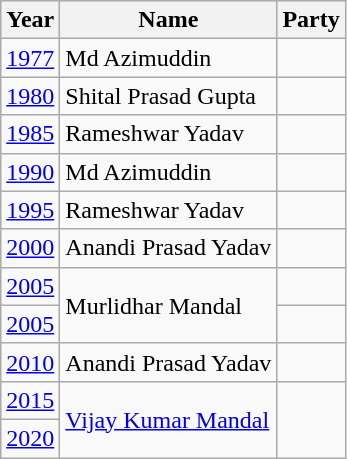<table class=wikitable sortable">
<tr>
<th>Year</th>
<th>Name</th>
<th colspan="2">Party</th>
</tr>
<tr>
<td><a href='#'>1977</a></td>
<td>Md Azimuddin</td>
<td></td>
</tr>
<tr>
<td><a href='#'>1980</a></td>
<td>Shital Prasad Gupta</td>
<td></td>
</tr>
<tr>
<td><a href='#'>1985</a></td>
<td>Rameshwar Yadav</td>
<td></td>
</tr>
<tr>
<td><a href='#'>1990</a></td>
<td>Md Azimuddin</td>
<td></td>
</tr>
<tr>
<td><a href='#'>1995</a></td>
<td>Rameshwar Yadav</td>
<td></td>
</tr>
<tr>
<td><a href='#'>2000</a></td>
<td>Anandi Prasad Yadav</td>
<td></td>
</tr>
<tr>
<td><a href='#'>2005</a></td>
<td rowspan="2">Murlidhar Mandal</td>
<td></td>
</tr>
<tr>
<td><a href='#'>2005</a></td>
<td></td>
</tr>
<tr>
<td><a href='#'>2010</a></td>
<td>Anandi Prasad Yadav</td>
<td></td>
</tr>
<tr>
<td><a href='#'>2015</a></td>
<td rowspan="2"><a href='#'>Vijay Kumar Mandal</a></td>
</tr>
<tr>
<td><a href='#'>2020</a></td>
</tr>
</table>
